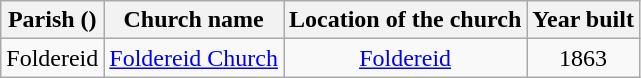<table class="wikitable" style="text-align:center">
<tr>
<th>Parish ()</th>
<th>Church name</th>
<th>Location of the church</th>
<th>Year built</th>
</tr>
<tr>
<td>Foldereid</td>
<td><a href='#'>Foldereid Church</a></td>
<td><a href='#'>Foldereid</a></td>
<td>1863</td>
</tr>
</table>
